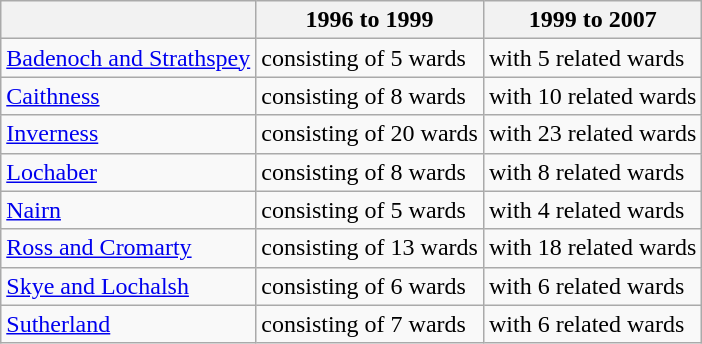<table class="wikitable">
<tr>
<th></th>
<th>1996 to 1999</th>
<th>1999 to 2007</th>
</tr>
<tr>
<td><a href='#'>Badenoch and Strathspey</a></td>
<td>consisting of 5 wards</td>
<td>with 5 related wards</td>
</tr>
<tr>
<td><a href='#'>Caithness</a></td>
<td>consisting of 8 wards</td>
<td>with 10 related wards</td>
</tr>
<tr>
<td><a href='#'>Inverness</a></td>
<td>consisting of 20 wards</td>
<td>with 23 related wards</td>
</tr>
<tr>
<td><a href='#'>Lochaber</a></td>
<td>consisting of 8 wards</td>
<td>with 8 related wards</td>
</tr>
<tr>
<td><a href='#'>Nairn</a></td>
<td>consisting of 5 wards</td>
<td>with 4 related wards</td>
</tr>
<tr>
<td><a href='#'>Ross and Cromarty</a></td>
<td>consisting of 13 wards</td>
<td>with 18 related wards</td>
</tr>
<tr>
<td><a href='#'>Skye and Lochalsh</a></td>
<td>consisting of 6 wards</td>
<td>with 6 related wards</td>
</tr>
<tr>
<td><a href='#'>Sutherland</a></td>
<td>consisting of 7 wards</td>
<td>with 6 related wards</td>
</tr>
</table>
